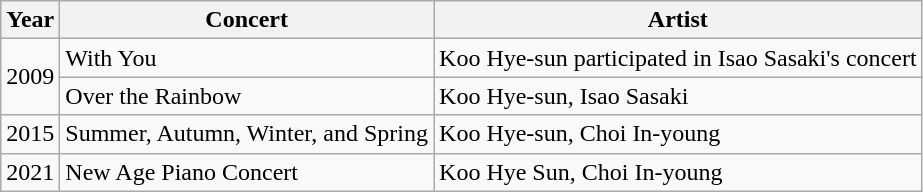<table class="wikitable">
<tr>
<th>Year</th>
<th>Concert</th>
<th>Artist</th>
</tr>
<tr>
<td rowspan=2>2009</td>
<td>With You</td>
<td>Koo Hye-sun participated in Isao Sasaki's concert</td>
</tr>
<tr>
<td>Over the Rainbow</td>
<td>Koo Hye-sun, Isao Sasaki</td>
</tr>
<tr>
<td>2015</td>
<td>Summer, Autumn, Winter, and Spring</td>
<td>Koo Hye-sun, Choi In-young</td>
</tr>
<tr>
<td>2021</td>
<td>New Age Piano Concert</td>
<td>Koo Hye Sun, Choi In-young</td>
</tr>
</table>
